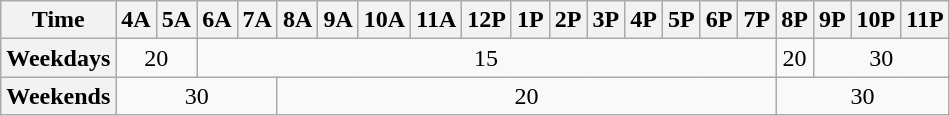<table class="wikitable" style="text-align: center;">
<tr>
<th>Time</th>
<th>4A</th>
<th>5A</th>
<th>6A</th>
<th>7A</th>
<th>8A</th>
<th>9A</th>
<th>10A</th>
<th>11A</th>
<th>12P</th>
<th>1P</th>
<th>2P</th>
<th>3P</th>
<th>4P</th>
<th>5P</th>
<th>6P</th>
<th>7P</th>
<th>8P</th>
<th>9P</th>
<th>10P</th>
<th>11P</th>
</tr>
<tr>
<th>Weekdays</th>
<td colspan="2">20</td>
<td colspan="14">15</td>
<td>20</td>
<td colspan="3">30</td>
</tr>
<tr>
<th>Weekends</th>
<td colspan="4">30</td>
<td colspan="12">20</td>
<td colspan="4">30</td>
</tr>
</table>
